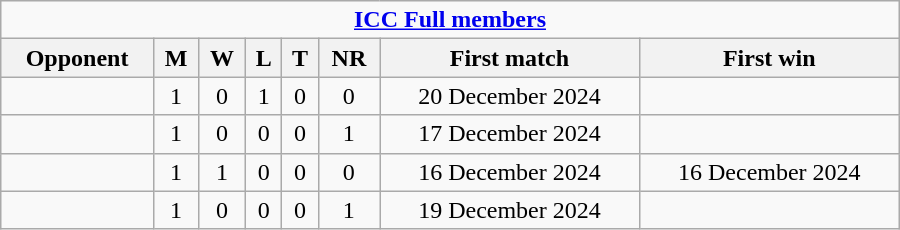<table class="wikitable" style="text-align: center; width: 600px">
<tr>
<td colspan="30" style="text-align: center;"><strong><a href='#'>ICC Full members</a></strong></td>
</tr>
<tr>
<th>Opponent</th>
<th>M</th>
<th>W</th>
<th>L</th>
<th>T</th>
<th>NR</th>
<th>First match</th>
<th>First win</th>
</tr>
<tr>
<td></td>
<td>1</td>
<td>0</td>
<td>1</td>
<td>0</td>
<td>0</td>
<td>20 December 2024</td>
<td></td>
</tr>
<tr>
<td></td>
<td>1</td>
<td>0</td>
<td>0</td>
<td>0</td>
<td>1</td>
<td>17 December 2024</td>
<td></td>
</tr>
<tr>
<td></td>
<td>1</td>
<td>1</td>
<td>0</td>
<td>0</td>
<td>0</td>
<td>16 December 2024</td>
<td>16 December 2024</td>
</tr>
<tr>
<td></td>
<td>1</td>
<td>0</td>
<td>0</td>
<td>0</td>
<td>1</td>
<td>19 December 2024</td>
<td></td>
</tr>
</table>
